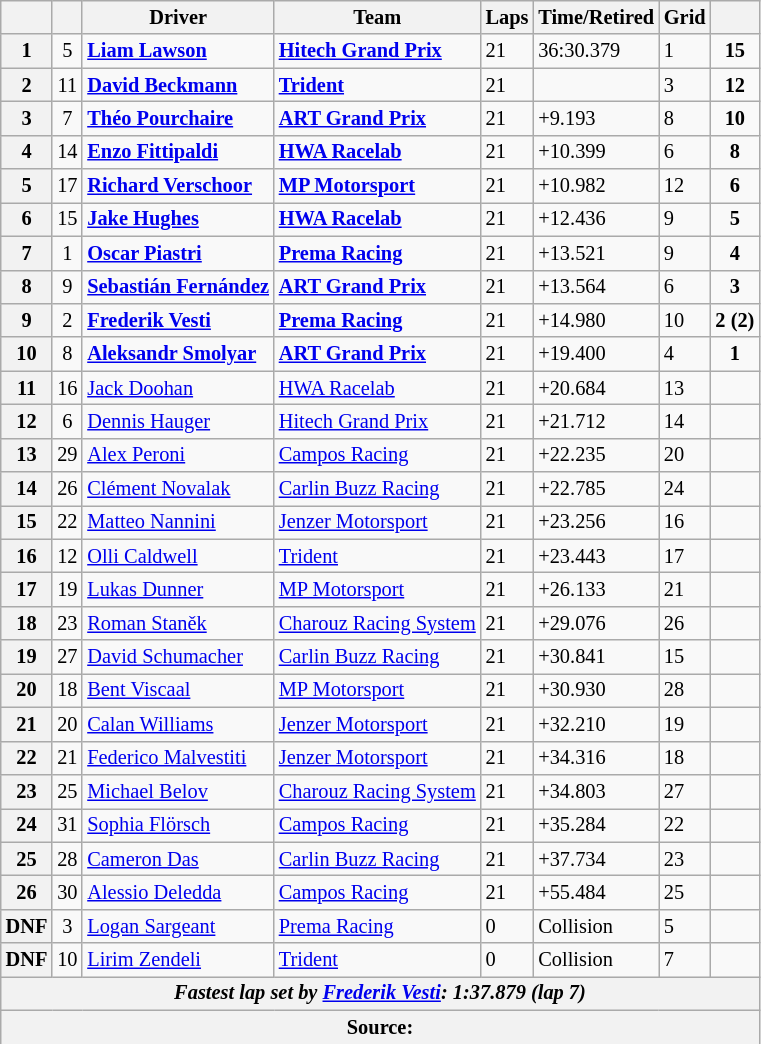<table class="wikitable" style="font-size:85%">
<tr>
<th></th>
<th></th>
<th>Driver</th>
<th>Team</th>
<th>Laps</th>
<th>Time/Retired</th>
<th>Grid</th>
<th></th>
</tr>
<tr>
<th>1</th>
<td align="center">5</td>
<td><strong> <a href='#'>Liam Lawson</a></strong></td>
<td><strong><a href='#'>Hitech Grand Prix</a></strong></td>
<td>21</td>
<td>36:30.379</td>
<td>1</td>
<td align="center"><strong>15</strong></td>
</tr>
<tr>
<th>2</th>
<td align="center">11</td>
<td> <strong><a href='#'>David Beckmann</a></strong></td>
<td><strong><a href='#'>Trident</a></strong></td>
<td>21</td>
<td></td>
<td>3</td>
<td align="center"><strong>12</strong></td>
</tr>
<tr>
<th>3</th>
<td align="center">7</td>
<td> <strong><a href='#'>Théo Pourchaire</a></strong></td>
<td><strong><a href='#'>ART Grand Prix</a></strong></td>
<td>21</td>
<td>+9.193</td>
<td>8</td>
<td align="center"><strong>10</strong></td>
</tr>
<tr>
<th>4</th>
<td align="center">14</td>
<td> <strong><a href='#'>Enzo Fittipaldi</a></strong></td>
<td><strong><a href='#'>HWA Racelab</a></strong></td>
<td>21</td>
<td>+10.399</td>
<td>6</td>
<td align="center"><strong>8</strong></td>
</tr>
<tr>
<th>5</th>
<td align="center">17</td>
<td> <strong><a href='#'>Richard Verschoor</a></strong></td>
<td><strong><a href='#'>MP Motorsport</a></strong></td>
<td>21</td>
<td>+10.982</td>
<td>12</td>
<td align="center"><strong>6</strong></td>
</tr>
<tr>
<th>6</th>
<td align="center">15</td>
<td><strong> <a href='#'>Jake Hughes</a></strong></td>
<td><a href='#'><strong>HWA Racelab</strong></a></td>
<td>21</td>
<td>+12.436</td>
<td>9</td>
<td align="center"><strong>5</strong></td>
</tr>
<tr>
<th>7</th>
<td align="center">1</td>
<td> <strong><a href='#'>Oscar Piastri</a></strong></td>
<td><strong><a href='#'>Prema Racing</a></strong></td>
<td>21</td>
<td>+13.521</td>
<td>9</td>
<td align="center"><strong>4</strong></td>
</tr>
<tr>
<th>8</th>
<td align="center">9</td>
<td> <strong><a href='#'>Sebastián Fernández</a></strong></td>
<td><strong><a href='#'>ART Grand Prix</a></strong></td>
<td>21</td>
<td>+13.564</td>
<td>6</td>
<td align="center"><strong>3</strong></td>
</tr>
<tr>
<th>9</th>
<td align="center">2</td>
<td><strong> <a href='#'>Frederik Vesti</a></strong></td>
<td><strong><a href='#'>Prema Racing</a></strong></td>
<td>21</td>
<td>+14.980</td>
<td>10</td>
<td align="center"><strong>2 (2)</strong></td>
</tr>
<tr>
<th>10</th>
<td align="center">8</td>
<td> <strong><a href='#'>Aleksandr Smolyar</a></strong></td>
<td><strong><a href='#'>ART Grand Prix</a></strong></td>
<td>21</td>
<td>+19.400</td>
<td>4</td>
<td align="center"><strong>1</strong></td>
</tr>
<tr>
<th>11</th>
<td align="center">16</td>
<td> <a href='#'>Jack Doohan</a></td>
<td><a href='#'>HWA Racelab</a></td>
<td>21</td>
<td>+20.684</td>
<td>13</td>
<td align="center"></td>
</tr>
<tr>
<th>12</th>
<td align="center">6</td>
<td> <a href='#'>Dennis Hauger</a></td>
<td><a href='#'>Hitech Grand Prix</a></td>
<td>21</td>
<td>+21.712</td>
<td>14</td>
<td align="center"></td>
</tr>
<tr>
<th>13</th>
<td align="center">29</td>
<td> <a href='#'>Alex Peroni</a></td>
<td><a href='#'>Campos Racing</a></td>
<td>21</td>
<td>+22.235</td>
<td>20</td>
<td align="center"></td>
</tr>
<tr>
<th>14</th>
<td align="center">26</td>
<td> <a href='#'>Clément Novalak</a></td>
<td><a href='#'>Carlin Buzz Racing</a></td>
<td>21</td>
<td>+22.785</td>
<td>24</td>
<td align="center"></td>
</tr>
<tr>
<th>15</th>
<td align="center">22</td>
<td> <a href='#'>Matteo Nannini</a></td>
<td><a href='#'>Jenzer Motorsport</a></td>
<td>21</td>
<td>+23.256</td>
<td>16</td>
<td align="center"></td>
</tr>
<tr>
<th>16</th>
<td align="center">12</td>
<td> <a href='#'>Olli Caldwell</a></td>
<td><a href='#'>Trident</a></td>
<td>21</td>
<td>+23.443</td>
<td>17</td>
<td align="center"></td>
</tr>
<tr>
<th>17</th>
<td align="center">19</td>
<td> <a href='#'>Lukas Dunner</a></td>
<td><a href='#'>MP Motorsport</a></td>
<td>21</td>
<td>+26.133</td>
<td>21</td>
<td align="center"></td>
</tr>
<tr>
<th>18</th>
<td align="center">23</td>
<td> <a href='#'>Roman Staněk</a></td>
<td><a href='#'>Charouz Racing System</a></td>
<td>21</td>
<td>+29.076</td>
<td>26</td>
<td align="center"></td>
</tr>
<tr>
<th>19</th>
<td align="center">27</td>
<td> <a href='#'>David Schumacher</a></td>
<td><a href='#'>Carlin Buzz Racing</a></td>
<td>21</td>
<td>+30.841</td>
<td>15</td>
<td align="center"></td>
</tr>
<tr>
<th>20</th>
<td align="center">18</td>
<td> <a href='#'>Bent Viscaal</a></td>
<td><a href='#'>MP Motorsport</a></td>
<td>21</td>
<td>+30.930</td>
<td>28</td>
<td align="center"></td>
</tr>
<tr>
<th>21</th>
<td align="center">20</td>
<td> <a href='#'>Calan Williams</a></td>
<td><a href='#'>Jenzer Motorsport</a></td>
<td>21</td>
<td>+32.210</td>
<td>19</td>
<td align="center"></td>
</tr>
<tr>
<th>22</th>
<td align="center">21</td>
<td> <a href='#'>Federico Malvestiti</a></td>
<td><a href='#'>Jenzer Motorsport</a></td>
<td>21</td>
<td>+34.316</td>
<td>18</td>
<td align="center"></td>
</tr>
<tr>
<th>23</th>
<td align="center">25</td>
<td> <a href='#'>Michael Belov</a></td>
<td><a href='#'>Charouz Racing System</a></td>
<td>21</td>
<td>+34.803</td>
<td>27</td>
<td align="center"></td>
</tr>
<tr>
<th>24</th>
<td align="center">31</td>
<td> <a href='#'>Sophia Flörsch</a></td>
<td><a href='#'>Campos Racing</a></td>
<td>21</td>
<td>+35.284</td>
<td>22</td>
<td align="center"></td>
</tr>
<tr>
<th>25</th>
<td align="center">28</td>
<td> <a href='#'>Cameron Das</a></td>
<td><a href='#'>Carlin Buzz Racing</a></td>
<td>21</td>
<td>+37.734</td>
<td>23</td>
<td align="center"></td>
</tr>
<tr>
<th>26</th>
<td align="center">30</td>
<td> <a href='#'>Alessio Deledda</a></td>
<td><a href='#'>Campos Racing</a></td>
<td>21</td>
<td>+55.484</td>
<td>25</td>
<td align="center"></td>
</tr>
<tr>
<th>DNF</th>
<td align="center">3</td>
<td> <a href='#'>Logan Sargeant</a></td>
<td><a href='#'>Prema Racing</a></td>
<td>0</td>
<td>Collision</td>
<td>5</td>
<td align="center"></td>
</tr>
<tr>
<th>DNF</th>
<td align="center">10</td>
<td> <a href='#'>Lirim Zendeli</a></td>
<td><a href='#'>Trident</a></td>
<td>0</td>
<td>Collision</td>
<td>7</td>
<td align="center"></td>
</tr>
<tr>
<th colspan="8" align="center"><em>Fastest lap set by  <a href='#'>Frederik Vesti</a>: 1:37.879 (lap 7)</em></th>
</tr>
<tr>
<th colspan="8">Source:</th>
</tr>
</table>
